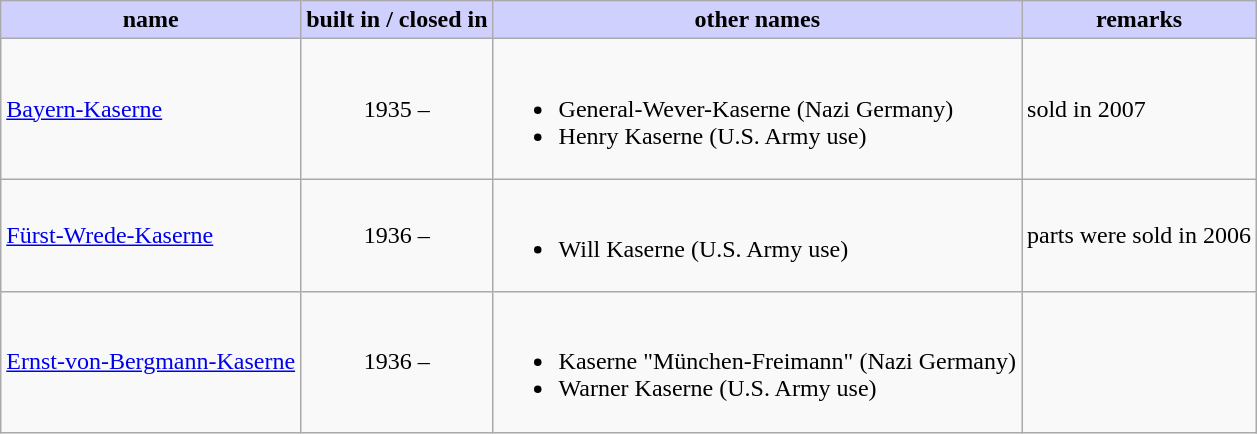<table class="wikitable float-left" style=" margin-top: 0;">
<tr>
<th style="text-align: center; background: #d0d0ff;">name</th>
<th style="text-align: center; background: #d0d0ff;">built in / closed in</th>
<th style="text-align: center; background: #d0d0ff;">other names</th>
<th style="text-align: center; background: #d0d0ff;">remarks</th>
</tr>
<tr>
<td><a href='#'>Bayern-Kaserne</a></td>
<td align="center">1935 –</td>
<td><br><ul><li>General-Wever-Kaserne (Nazi Germany)</li><li>Henry Kaserne (U.S. Army use)</li></ul></td>
<td>sold in 2007</td>
</tr>
<tr>
<td><a href='#'>Fürst-Wrede-Kaserne</a></td>
<td align="center">1936 –</td>
<td><br><ul><li>Will Kaserne (U.S. Army use)</li></ul></td>
<td>parts were sold in 2006</td>
</tr>
<tr>
<td><a href='#'>Ernst-von-Bergmann-Kaserne</a></td>
<td align="center">1936 –</td>
<td><br><ul><li>Kaserne "München-Freimann" (Nazi Germany)</li><li>Warner Kaserne (U.S. Army use)</li></ul></td>
<td></td>
</tr>
</table>
